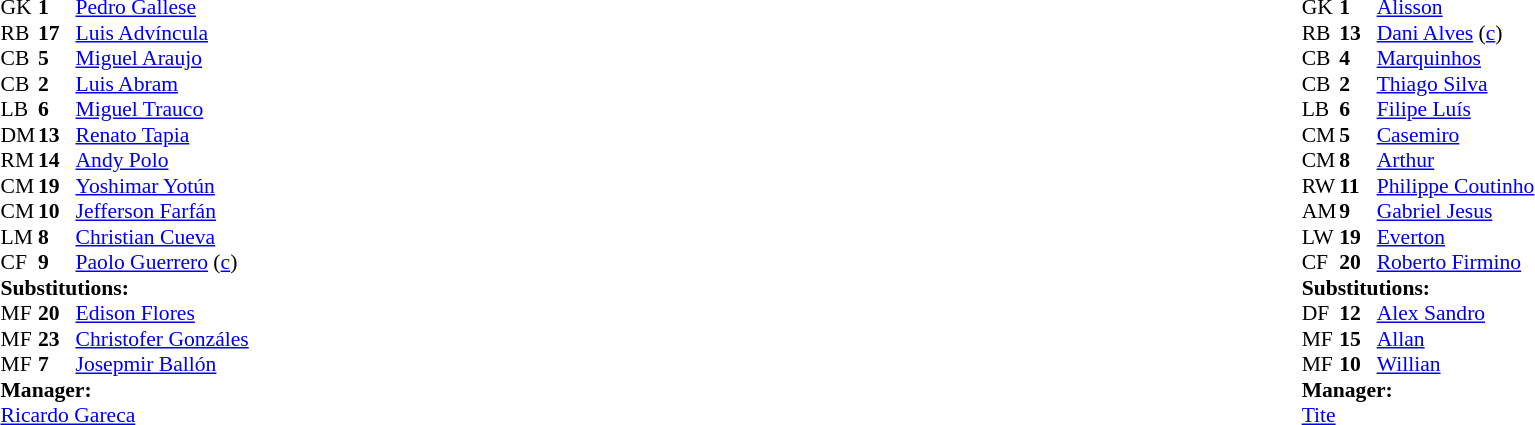<table width="100%">
<tr>
<td valign="top" width="40%"><br><table style="font-size:90%" cellspacing="0" cellpadding="0">
<tr>
<th width=25></th>
<th width=25></th>
</tr>
<tr>
<td>GK</td>
<td><strong>1</strong></td>
<td><a href='#'>Pedro Gallese</a></td>
</tr>
<tr>
<td>RB</td>
<td><strong>17</strong></td>
<td><a href='#'>Luis Advíncula</a></td>
<td></td>
</tr>
<tr>
<td>CB</td>
<td><strong>5</strong></td>
<td><a href='#'>Miguel Araujo</a></td>
</tr>
<tr>
<td>CB</td>
<td><strong>2</strong></td>
<td><a href='#'>Luis Abram</a></td>
</tr>
<tr>
<td>LB</td>
<td><strong>6</strong></td>
<td><a href='#'>Miguel Trauco</a></td>
</tr>
<tr>
<td>DM</td>
<td><strong>13</strong></td>
<td><a href='#'>Renato Tapia</a></td>
</tr>
<tr>
<td>RM</td>
<td><strong>14</strong></td>
<td><a href='#'>Andy Polo</a></td>
</tr>
<tr>
<td>CM</td>
<td><strong>19</strong></td>
<td><a href='#'>Yoshimar Yotún</a></td>
<td></td>
<td></td>
</tr>
<tr>
<td>CM</td>
<td><strong>10</strong></td>
<td><a href='#'>Jefferson Farfán</a></td>
</tr>
<tr>
<td>LM</td>
<td><strong>8</strong></td>
<td><a href='#'>Christian Cueva</a></td>
<td></td>
<td></td>
</tr>
<tr>
<td>CF</td>
<td><strong>9</strong></td>
<td><a href='#'>Paolo Guerrero</a> (<a href='#'>c</a>)</td>
<td></td>
<td></td>
</tr>
<tr>
<td colspan=3><strong>Substitutions:</strong></td>
</tr>
<tr>
<td>MF</td>
<td><strong>20</strong></td>
<td><a href='#'>Edison Flores</a></td>
<td></td>
<td></td>
</tr>
<tr>
<td>MF</td>
<td><strong>23</strong></td>
<td><a href='#'>Christofer Gonzáles</a></td>
<td></td>
<td></td>
</tr>
<tr>
<td>MF</td>
<td><strong>7</strong></td>
<td><a href='#'>Josepmir Ballón</a></td>
<td></td>
<td></td>
</tr>
<tr>
<td colspan=3><strong>Manager:</strong></td>
</tr>
<tr>
<td colspan=3> <a href='#'>Ricardo Gareca</a></td>
</tr>
</table>
</td>
<td valign="top"></td>
<td valign="top" width="50%"><br><table style="font-size:90%; margin:auto" cellspacing="0" cellpadding="0">
<tr>
<th width=25></th>
<th width=25></th>
</tr>
<tr>
<td>GK</td>
<td><strong>1</strong></td>
<td><a href='#'>Alisson</a></td>
</tr>
<tr>
<td>RB</td>
<td><strong>13</strong></td>
<td><a href='#'>Dani Alves</a> (<a href='#'>c</a>)</td>
</tr>
<tr>
<td>CB</td>
<td><strong>4</strong></td>
<td><a href='#'>Marquinhos</a></td>
</tr>
<tr>
<td>CB</td>
<td><strong>2</strong></td>
<td><a href='#'>Thiago Silva</a></td>
<td></td>
</tr>
<tr>
<td>LB</td>
<td><strong>6</strong></td>
<td><a href='#'>Filipe Luís</a></td>
<td></td>
<td></td>
</tr>
<tr>
<td>CM</td>
<td><strong>5</strong></td>
<td><a href='#'>Casemiro</a></td>
<td></td>
<td></td>
</tr>
<tr>
<td>CM</td>
<td><strong>8</strong></td>
<td><a href='#'>Arthur</a></td>
</tr>
<tr>
<td>RW</td>
<td><strong>11</strong></td>
<td><a href='#'>Philippe Coutinho</a></td>
<td></td>
<td></td>
</tr>
<tr>
<td>AM</td>
<td><strong>9</strong></td>
<td><a href='#'>Gabriel Jesus</a></td>
</tr>
<tr>
<td>LW</td>
<td><strong>19</strong></td>
<td><a href='#'>Everton</a></td>
</tr>
<tr>
<td>CF</td>
<td><strong>20</strong></td>
<td><a href='#'>Roberto Firmino</a></td>
</tr>
<tr>
<td colspan=3><strong>Substitutions:</strong></td>
</tr>
<tr>
<td>DF</td>
<td><strong>12</strong></td>
<td><a href='#'>Alex Sandro</a></td>
<td></td>
<td></td>
</tr>
<tr>
<td>MF</td>
<td><strong>15</strong></td>
<td><a href='#'>Allan</a></td>
<td></td>
<td></td>
</tr>
<tr>
<td>MF</td>
<td><strong>10</strong></td>
<td><a href='#'>Willian</a></td>
<td></td>
<td></td>
</tr>
<tr>
<td colspan=3><strong>Manager:</strong></td>
</tr>
<tr>
<td colspan=3><a href='#'>Tite</a></td>
</tr>
</table>
</td>
</tr>
</table>
